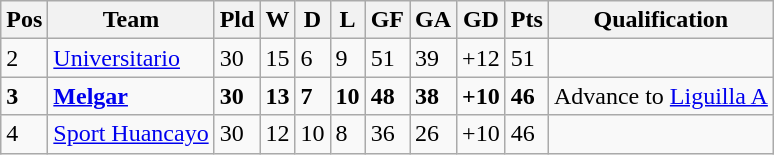<table class="wikitable">
<tr>
<th><abbr>Pos</abbr></th>
<th>Team</th>
<th><abbr>Pld</abbr></th>
<th><abbr>W</abbr></th>
<th><abbr>D</abbr></th>
<th><abbr>L</abbr></th>
<th><abbr>GF</abbr></th>
<th><abbr>GA</abbr></th>
<th><abbr>GD</abbr></th>
<th><abbr>Pts</abbr></th>
<th><strong>Qualification</strong></th>
</tr>
<tr>
<td>2</td>
<td><a href='#'>Universitario</a></td>
<td>30</td>
<td>15</td>
<td>6</td>
<td>9</td>
<td>51</td>
<td>39</td>
<td>+12</td>
<td>51</td>
<td></td>
</tr>
<tr>
<td><strong>3</strong></td>
<td><a href='#'><strong>Melgar</strong></a></td>
<td><strong>30</strong></td>
<td><strong>13</strong></td>
<td><strong>7</strong></td>
<td><strong>10</strong></td>
<td><strong>48</strong></td>
<td><strong>38</strong></td>
<td><strong>+10</strong></td>
<td><strong>46</strong></td>
<td>Advance to <a href='#'>Liguilla A</a></td>
</tr>
<tr>
<td>4</td>
<td><a href='#'>Sport Huancayo</a></td>
<td>30</td>
<td>12</td>
<td>10</td>
<td>8</td>
<td>36</td>
<td>26</td>
<td>+10</td>
<td>46</td>
<td></td>
</tr>
</table>
